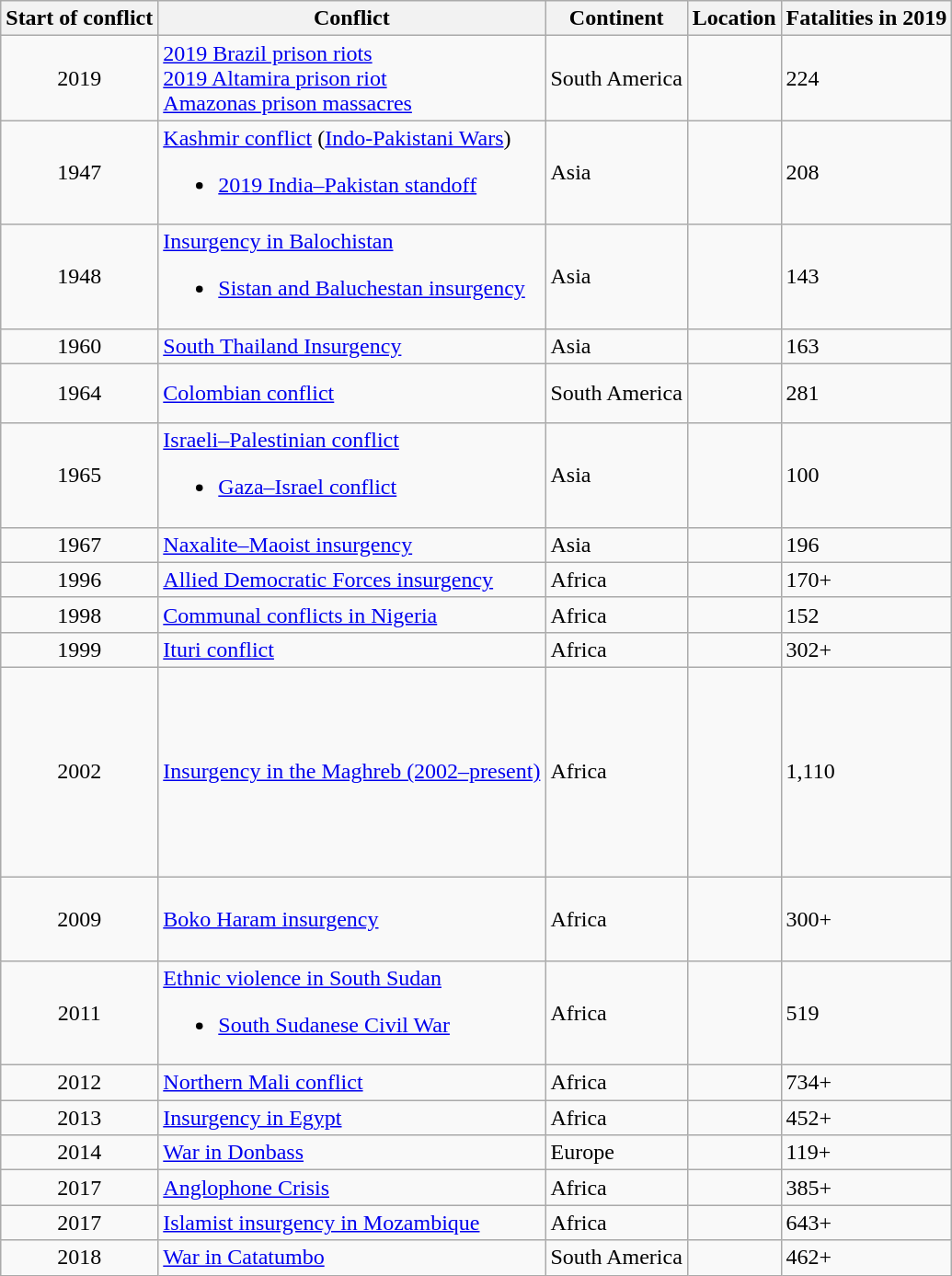<table class="wikitable sortable" id="conflicts100">
<tr>
<th>Start of conflict</th>
<th>Conflict</th>
<th>Continent</th>
<th>Location</th>
<th data-sort-type="number">Fatalities in 2019</th>
</tr>
<tr>
<td align="center">2019</td>
<td><a href='#'>2019 Brazil prison riots</a> <br> <a href='#'>2019 Altamira prison riot</a>	<br> <a href='#'>Amazonas prison massacres</a></td>
<td>South America</td>
<td></td>
<td>224</td>
</tr>
<tr>
<td align=center>1947</td>
<td><a href='#'>Kashmir conflict</a> (<a href='#'>Indo-Pakistani Wars</a>)<br><ul><li><a href='#'>2019 India–Pakistan standoff</a></li></ul></td>
<td>Asia</td>
<td "width: 26px"><br></td>
<td> 208</td>
</tr>
<tr>
<td align=center>1948</td>
<td><a href='#'>Insurgency in Balochistan</a><br><ul><li><a href='#'>Sistan and Baluchestan insurgency</a></li></ul></td>
<td>Asia</td>
<td><br></td>
<td> 143<br></td>
</tr>
<tr>
<td align=center>1960</td>
<td><a href='#'>South Thailand Insurgency</a></td>
<td>Asia</td>
<td></td>
<td> 163</td>
</tr>
<tr>
<td align=center>1964</td>
<td><a href='#'>Colombian conflict</a></td>
<td>South America</td>
<td><br><br></td>
<td> 281</td>
</tr>
<tr>
<td align="center">1965</td>
<td><a href='#'>Israeli–Palestinian conflict</a><br><ul><li><a href='#'>Gaza–Israel conflict</a></li></ul></td>
<td>Asia</td>
<td><br></td>
<td> 100</td>
</tr>
<tr>
<td align=center>1967</td>
<td><a href='#'>Naxalite–Maoist insurgency</a></td>
<td>Asia</td>
<td></td>
<td> 196</td>
</tr>
<tr>
<td align=center>1996</td>
<td><a href='#'>Allied Democratic Forces insurgency</a></td>
<td>Africa</td>
<td><br></td>
<td> 170+</td>
</tr>
<tr>
<td align=center>1998</td>
<td><a href='#'>Communal conflicts in Nigeria</a></td>
<td>Africa</td>
<td></td>
<td> 152</td>
</tr>
<tr>
<td align=center>1999</td>
<td><a href='#'>Ituri conflict</a></td>
<td>Africa</td>
<td></td>
<td> 302+</td>
</tr>
<tr>
<td align=center>2002</td>
<td><a href='#'>Insurgency in the Maghreb (2002–present)</a></td>
<td>Africa</td>
<td><br><br><br><br><br><br><br><br></td>
<td> 1,110</td>
</tr>
<tr>
<td align=center>2009</td>
<td><a href='#'>Boko Haram insurgency</a></td>
<td>Africa</td>
<td><br><br><br></td>
<td> 300+</td>
</tr>
<tr>
<td align=center>2011</td>
<td><a href='#'>Ethnic violence in South Sudan</a><br><ul><li><a href='#'>South Sudanese Civil War</a></li></ul></td>
<td>Africa</td>
<td></td>
<td> 519</td>
</tr>
<tr>
<td align=center>2012</td>
<td><a href='#'>Northern Mali conflict</a></td>
<td>Africa</td>
<td></td>
<td> 734+</td>
</tr>
<tr>
<td align="center">2013</td>
<td><a href='#'>Insurgency in Egypt</a></td>
<td>Africa</td>
<td></td>
<td> 452+</td>
</tr>
<tr>
<td align=center>2014</td>
<td><a href='#'>War in Donbass</a></td>
<td>Europe</td>
<td></td>
<td> 119+</td>
</tr>
<tr>
<td align=center>2017</td>
<td><a href='#'>Anglophone Crisis</a></td>
<td>Africa</td>
<td></td>
<td> 385+</td>
</tr>
<tr>
<td align=center>2017</td>
<td><a href='#'>Islamist insurgency in Mozambique</a></td>
<td>Africa</td>
<td></td>
<td> 643+</td>
</tr>
<tr>
<td align=center>2018</td>
<td><a href='#'>War in Catatumbo</a></td>
<td>South America</td>
<td><br></td>
<td> 462+</td>
</tr>
</table>
